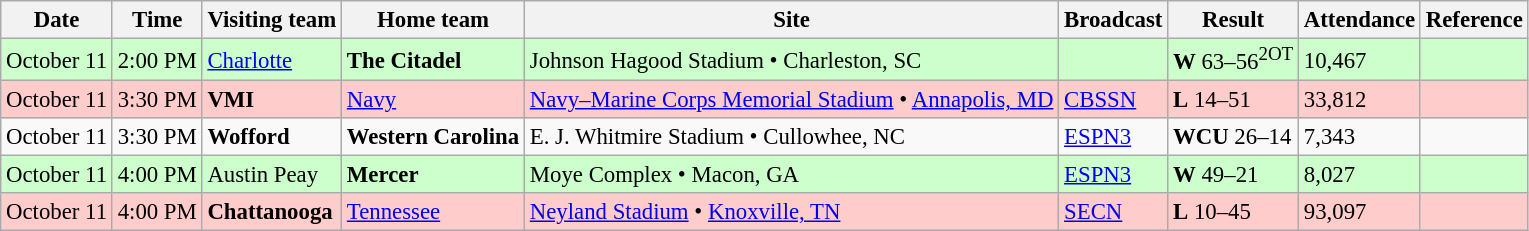<table class="wikitable" style="font-size:95%;">
<tr>
<th>Date</th>
<th>Time</th>
<th>Visiting team</th>
<th>Home team</th>
<th>Site</th>
<th>Broadcast</th>
<th>Result</th>
<th>Attendance</th>
<th class="unsortable">Reference</th>
</tr>
<tr bgcolor=ccffcc>
<td>October 11</td>
<td>2:00 PM</td>
<td><a href='#'>Charlotte</a></td>
<td><strong>The Citadel</strong></td>
<td>Johnson Hagood Stadium • Charleston, SC</td>
<td></td>
<td><strong>W</strong> 63–56<sup>2OT</sup></td>
<td>10,467</td>
<td></td>
</tr>
<tr bgcolor=ffcccc>
<td>October 11</td>
<td>3:30 PM</td>
<td><strong>VMI</strong></td>
<td><a href='#'>Navy</a></td>
<td><a href='#'>Navy–Marine Corps Memorial Stadium</a> • <a href='#'>Annapolis, MD</a></td>
<td><a href='#'>CBSSN</a></td>
<td><strong>L</strong> 14–51</td>
<td>33,812</td>
<td></td>
</tr>
<tr bgcolor=>
<td>October 11</td>
<td>3:30 PM</td>
<td><strong>Wofford</strong></td>
<td><strong>Western Carolina</strong></td>
<td>E. J. Whitmire Stadium • Cullowhee, NC</td>
<td><a href='#'>ESPN3</a></td>
<td><strong>WCU</strong> 26–14</td>
<td>7,343</td>
<td></td>
</tr>
<tr bgcolor=ccffcc>
<td>October 11</td>
<td>4:00 PM</td>
<td>Austin Peay</td>
<td><strong>Mercer</strong></td>
<td>Moye Complex • Macon, GA</td>
<td><a href='#'>ESPN3</a></td>
<td><strong>W</strong> 49–21</td>
<td>8,027</td>
<td></td>
</tr>
<tr bgcolor=ffcccc>
<td>October 11</td>
<td>4:00 PM</td>
<td><strong>Chattanooga</strong></td>
<td><a href='#'>Tennessee</a></td>
<td><a href='#'>Neyland Stadium</a> • <a href='#'>Knoxville, TN</a></td>
<td><a href='#'>SECN</a></td>
<td><strong>L</strong> 10–45</td>
<td>93,097</td>
<td></td>
</tr>
</table>
